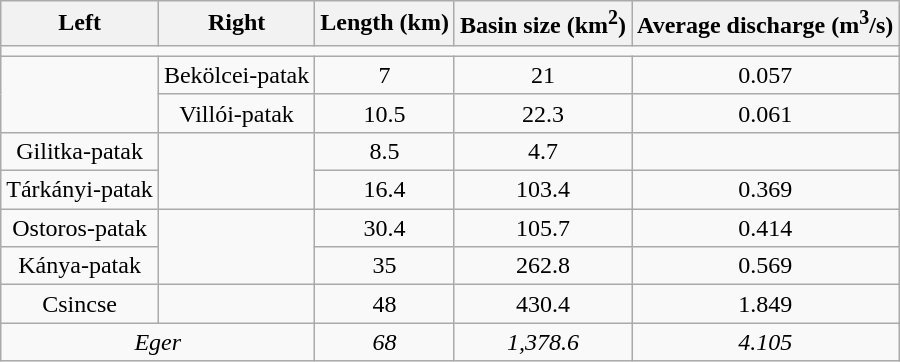<table class="wikitable" style="text-align:center;">
<tr>
<th rowspan="2">Left</th>
<th rowspan="2">Right</th>
<th rowspan="2">Length (km)</th>
<th rowspan="2">Basin size (km<sup>2</sup>)</th>
<th rowspan="2">Average discharge (m<sup>3</sup>/s)</th>
</tr>
<tr>
</tr>
<tr>
<td colspan="5"></td>
</tr>
<tr>
<td rowspan="2"></td>
<td>Bekölcei-patak</td>
<td>7</td>
<td>21</td>
<td>0.057</td>
</tr>
<tr>
<td>Villói-patak</td>
<td>10.5</td>
<td>22.3</td>
<td>0.061</td>
</tr>
<tr>
<td>Gilitka-patak</td>
<td rowspan="2"></td>
<td>8.5</td>
<td>4.7</td>
<td></td>
</tr>
<tr>
<td>Tárkányi-patak</td>
<td>16.4</td>
<td>103.4</td>
<td>0.369</td>
</tr>
<tr>
<td>Ostoros-patak</td>
<td rowspan="2"></td>
<td>30.4</td>
<td>105.7</td>
<td>0.414</td>
</tr>
<tr>
<td>Kánya-patak</td>
<td>35</td>
<td>262.8</td>
<td>0.569</td>
</tr>
<tr>
<td>Csincse</td>
<td></td>
<td>48</td>
<td>430.4</td>
<td>1.849</td>
</tr>
<tr>
<td colspan="2"><em>Eger</em></td>
<td><em>68</em></td>
<td><em>1,378.6</em></td>
<td><em>4.105</em></td>
</tr>
</table>
